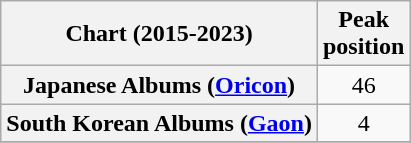<table class="wikitable sortable plainrowheaders" style="text-align:center;">
<tr>
<th scope="col">Chart (2015-2023)</th>
<th scope="col">Peak<br>position</th>
</tr>
<tr>
<th scope="row">Japanese Albums (<a href='#'>Oricon</a>)</th>
<td>46</td>
</tr>
<tr>
<th scope="row">South Korean Albums (<a href='#'>Gaon</a>)</th>
<td>4</td>
</tr>
<tr>
</tr>
</table>
